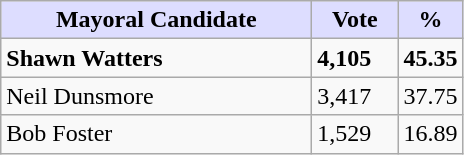<table class="wikitable">
<tr>
<th style="background:#ddf; width:200px;">Mayoral Candidate</th>
<th style="background:#ddf; width:50px;">Vote</th>
<th style="background:#ddf; width:30px;">%</th>
</tr>
<tr>
<td><strong>Shawn Watters</strong></td>
<td><strong>4,105</strong></td>
<td><strong>45.35</strong></td>
</tr>
<tr>
<td>Neil Dunsmore</td>
<td>3,417</td>
<td>37.75</td>
</tr>
<tr>
<td>Bob Foster</td>
<td>1,529</td>
<td>16.89</td>
</tr>
</table>
